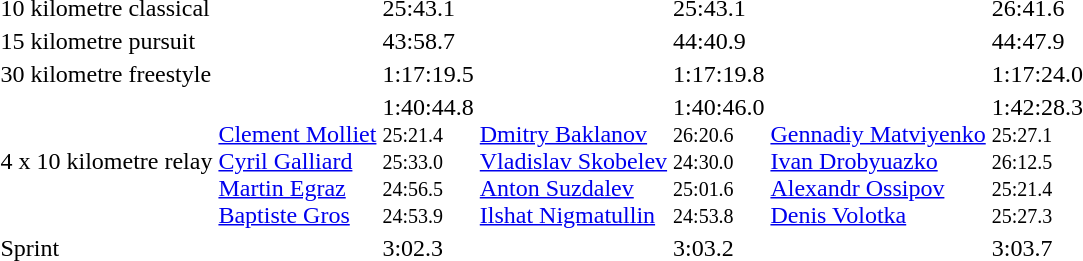<table>
<tr>
<td>10 kilometre classical<br></td>
<td></td>
<td>25:43.1</td>
<td></td>
<td>25:43.1</td>
<td></td>
<td>26:41.6</td>
</tr>
<tr>
<td>15 kilometre pursuit<br></td>
<td></td>
<td>43:58.7</td>
<td></td>
<td>44:40.9</td>
<td></td>
<td>44:47.9</td>
</tr>
<tr>
<td>30 kilometre freestyle<br></td>
<td></td>
<td>1:17:19.5</td>
<td></td>
<td>1:17:19.8</td>
<td></td>
<td>1:17:24.0</td>
</tr>
<tr>
<td>4 x 10 kilometre relay<br></td>
<td><br><a href='#'>Clement Molliet</a><br><a href='#'>Cyril Galliard</a><br><a href='#'>Martin Egraz</a><br><a href='#'>Baptiste Gros</a></td>
<td>1:40:44.8<br><small>25:21.4<br>25:33.0<br>24:56.5<br>24:53.9</small></td>
<td><br><a href='#'>Dmitry Baklanov</a><br><a href='#'>Vladislav Skobelev</a><br><a href='#'>Anton Suzdalev</a><br><a href='#'>Ilshat Nigmatullin</a></td>
<td>1:40:46.0<br><small>26:20.6<br>24:30.0<br>25:01.6<br>24:53.8</small></td>
<td><br><a href='#'>Gennadiy Matviyenko</a><br><a href='#'>Ivan Drobyuazko</a><br><a href='#'>Alexandr Ossipov</a><br><a href='#'>Denis Volotka</a></td>
<td>1:42:28.3<br><small>25:27.1<br>26:12.5<br>25:21.4<br>25:27.3</small></td>
</tr>
<tr>
<td>Sprint<br></td>
<td></td>
<td>3:02.3</td>
<td></td>
<td>3:03.2</td>
<td></td>
<td>3:03.7</td>
</tr>
</table>
